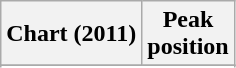<table class=wikitable>
<tr>
<th>Chart (2011)</th>
<th>Peak<br>position</th>
</tr>
<tr>
</tr>
<tr>
</tr>
<tr>
</tr>
<tr>
</tr>
<tr>
</tr>
<tr>
</tr>
<tr>
</tr>
<tr>
</tr>
<tr>
</tr>
</table>
